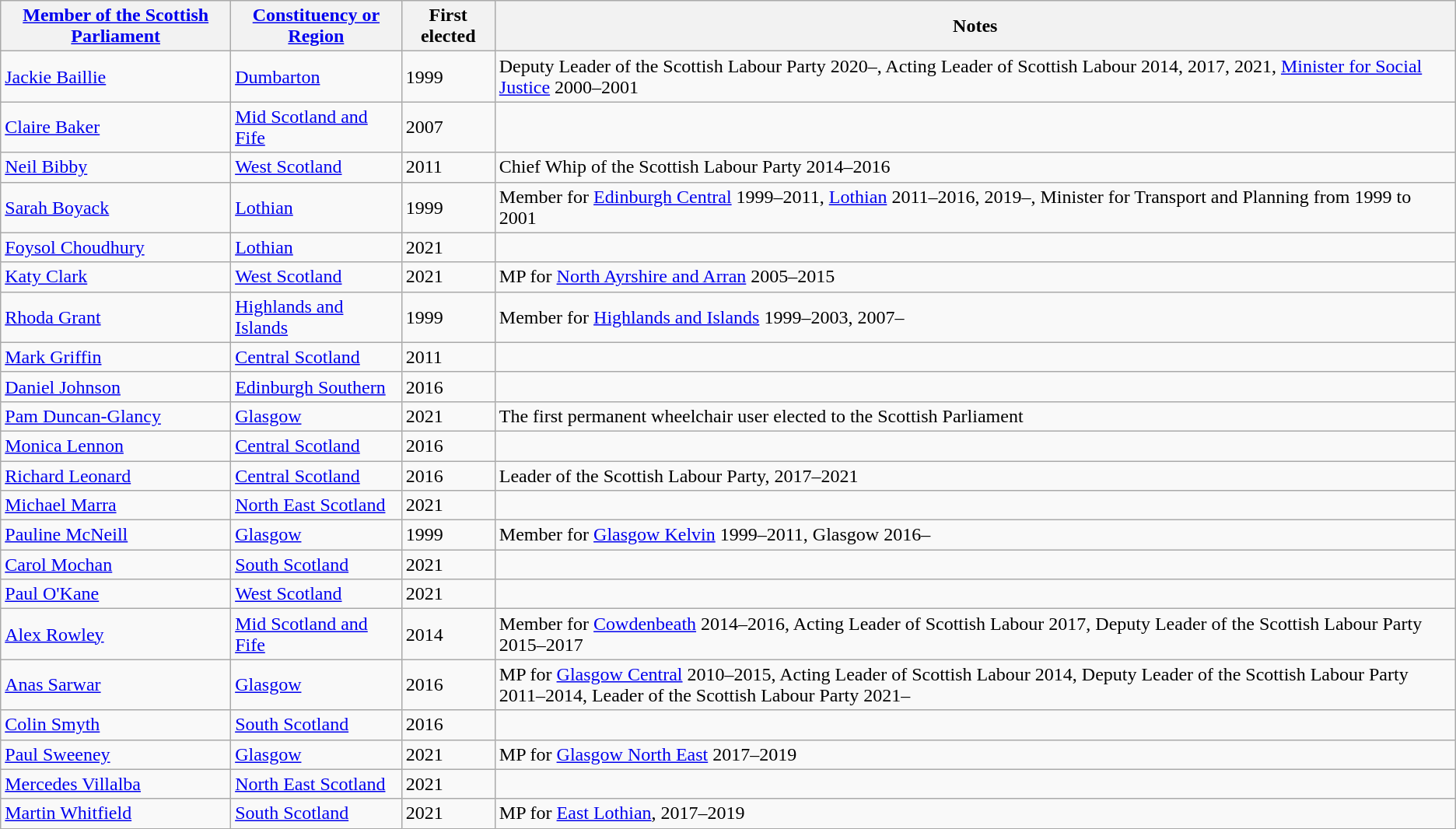<table class="sortable wikitable" style="font-size:100%">
<tr>
<th><a href='#'>Member of the Scottish Parliament</a></th>
<th><a href='#'>Constituency or Region</a></th>
<th>First elected</th>
<th>Notes</th>
</tr>
<tr>
<td><a href='#'>Jackie Baillie</a></td>
<td><a href='#'>Dumbarton</a></td>
<td>1999</td>
<td>Deputy Leader of the Scottish Labour Party 2020–, Acting Leader of Scottish Labour 2014, 2017, 2021, <a href='#'>Minister for Social Justice</a> 2000–2001</td>
</tr>
<tr>
<td><a href='#'>Claire Baker</a></td>
<td><a href='#'>Mid Scotland and Fife</a></td>
<td>2007</td>
<td></td>
</tr>
<tr>
<td><a href='#'>Neil Bibby</a></td>
<td><a href='#'>West Scotland</a></td>
<td>2011</td>
<td>Chief Whip of the Scottish Labour Party 2014–2016</td>
</tr>
<tr>
<td><a href='#'>Sarah Boyack</a></td>
<td><a href='#'>Lothian</a></td>
<td>1999</td>
<td>Member for <a href='#'>Edinburgh Central</a> 1999–2011, <a href='#'>Lothian</a> 2011–2016, 2019–, Minister for Transport and Planning from 1999 to 2001</td>
</tr>
<tr>
<td><a href='#'>Foysol Choudhury</a></td>
<td><a href='#'>Lothian</a></td>
<td>2021</td>
<td></td>
</tr>
<tr>
<td><a href='#'>Katy Clark</a></td>
<td><a href='#'>West Scotland</a></td>
<td>2021</td>
<td>MP for <a href='#'>North Ayrshire and Arran</a> 2005–2015</td>
</tr>
<tr>
<td><a href='#'>Rhoda Grant</a></td>
<td><a href='#'>Highlands and Islands</a></td>
<td>1999</td>
<td>Member for <a href='#'>Highlands and Islands</a> 1999–2003, 2007–</td>
</tr>
<tr>
<td><a href='#'>Mark Griffin</a></td>
<td><a href='#'>Central Scotland</a></td>
<td>2011</td>
<td></td>
</tr>
<tr>
<td><a href='#'>Daniel Johnson</a></td>
<td><a href='#'>Edinburgh Southern</a></td>
<td>2016</td>
<td></td>
</tr>
<tr>
<td><a href='#'>Pam Duncan-Glancy</a></td>
<td><a href='#'>Glasgow</a></td>
<td>2021</td>
<td>The first permanent wheelchair user elected to the Scottish Parliament</td>
</tr>
<tr>
<td><a href='#'>Monica Lennon</a></td>
<td><a href='#'>Central Scotland</a></td>
<td>2016</td>
<td></td>
</tr>
<tr>
<td><a href='#'>Richard Leonard</a></td>
<td><a href='#'>Central Scotland</a></td>
<td>2016</td>
<td>Leader of the Scottish Labour Party, 2017–2021</td>
</tr>
<tr>
<td><a href='#'>Michael Marra</a></td>
<td><a href='#'>North East Scotland</a></td>
<td>2021</td>
<td></td>
</tr>
<tr>
<td><a href='#'>Pauline McNeill</a></td>
<td><a href='#'>Glasgow</a></td>
<td>1999</td>
<td>Member for <a href='#'>Glasgow Kelvin</a> 1999–2011, Glasgow 2016–</td>
</tr>
<tr>
<td><a href='#'>Carol Mochan</a></td>
<td><a href='#'>South Scotland</a></td>
<td>2021</td>
<td></td>
</tr>
<tr>
<td><a href='#'>Paul O'Kane</a></td>
<td><a href='#'>West Scotland</a></td>
<td>2021</td>
<td></td>
</tr>
<tr>
<td><a href='#'>Alex Rowley</a></td>
<td><a href='#'>Mid Scotland and Fife</a></td>
<td>2014</td>
<td>Member for <a href='#'>Cowdenbeath</a> 2014–2016, Acting Leader of Scottish Labour 2017, Deputy Leader of the Scottish Labour Party 2015–2017</td>
</tr>
<tr>
<td><a href='#'>Anas Sarwar</a></td>
<td><a href='#'>Glasgow</a></td>
<td>2016</td>
<td>MP for <a href='#'>Glasgow Central</a> 2010–2015, Acting Leader of Scottish Labour 2014, Deputy Leader of the Scottish Labour Party 2011–2014, Leader of the Scottish Labour Party 2021–</td>
</tr>
<tr>
<td><a href='#'>Colin Smyth</a></td>
<td><a href='#'>South Scotland</a></td>
<td>2016</td>
<td></td>
</tr>
<tr>
<td><a href='#'>Paul Sweeney</a></td>
<td><a href='#'>Glasgow</a></td>
<td>2021</td>
<td>MP for <a href='#'>Glasgow North East</a> 2017–2019</td>
</tr>
<tr>
<td><a href='#'>Mercedes Villalba</a></td>
<td><a href='#'>North East Scotland</a></td>
<td>2021</td>
<td></td>
</tr>
<tr>
<td><a href='#'>Martin Whitfield</a></td>
<td><a href='#'>South Scotland</a></td>
<td>2021</td>
<td>MP for <a href='#'>East Lothian</a>, 2017–2019</td>
</tr>
</table>
